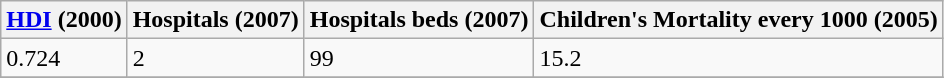<table class="wikitable" border="1">
<tr>
<th><a href='#'>HDI</a> (2000)</th>
<th>Hospitals (2007)</th>
<th>Hospitals beds (2007)</th>
<th>Children's Mortality every 1000 (2005)</th>
</tr>
<tr>
<td>0.724</td>
<td>2</td>
<td>99</td>
<td>15.2</td>
</tr>
<tr>
</tr>
</table>
